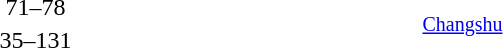<table style="text-align:center">
<tr>
<th width=200></th>
<th width=100></th>
<th width=200></th>
<th></th>
</tr>
<tr>
<td align=right></td>
<td>71–78</td>
<td align=left><strong></strong></td>
<td align=left rowspan=2><small><a href='#'>Changshu</a></small></td>
</tr>
<tr>
<td align=right></td>
<td>35–131</td>
<td align=left><strong></strong></td>
</tr>
</table>
